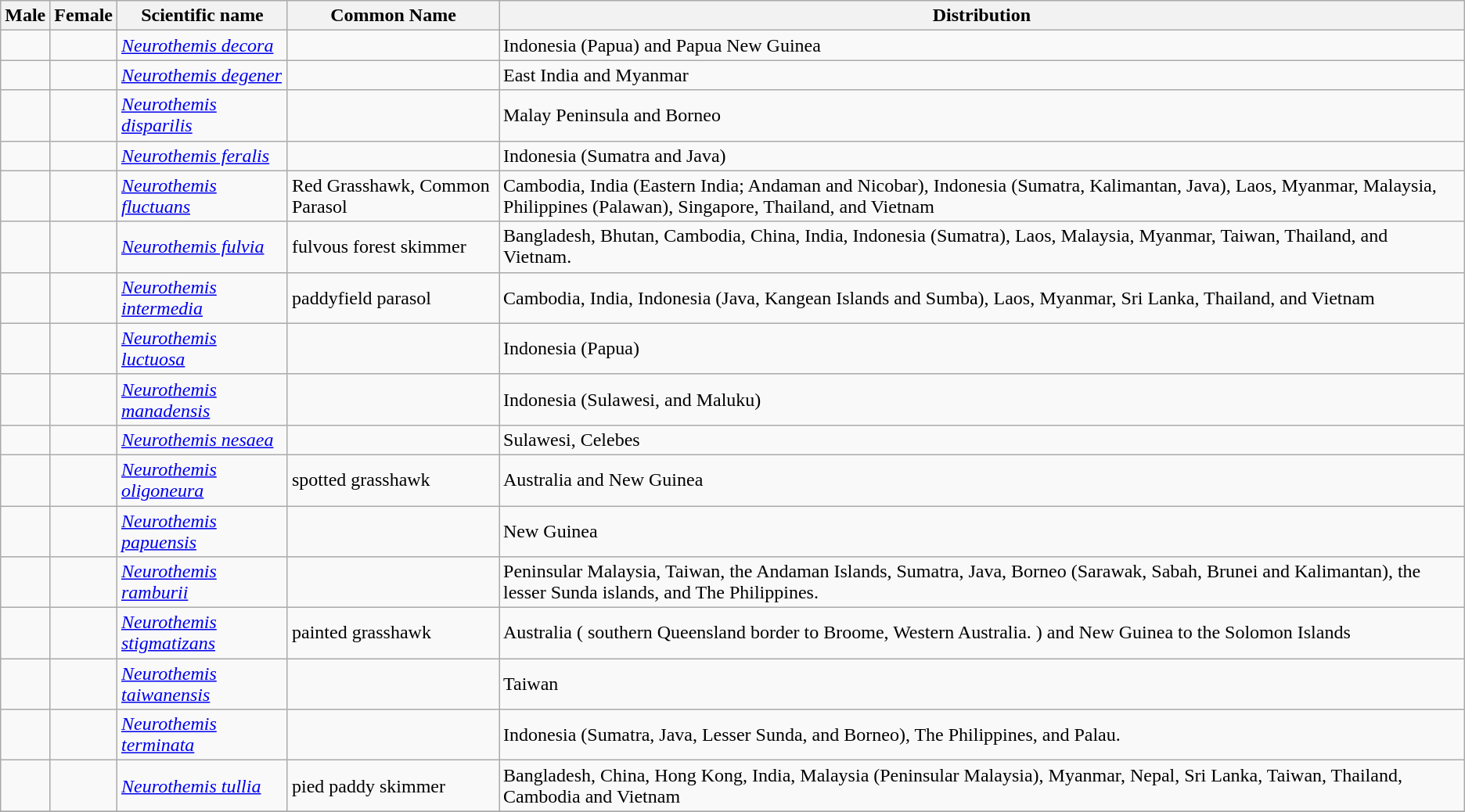<table class="wikitable">
<tr>
<th>Male</th>
<th>Female</th>
<th>Scientific name</th>
<th>Common Name</th>
<th>Distribution</th>
</tr>
<tr>
<td></td>
<td></td>
<td><em><a href='#'>Neurothemis decora</a></em> </td>
<td></td>
<td>Indonesia (Papua) and Papua New Guinea</td>
</tr>
<tr>
<td></td>
<td></td>
<td><em><a href='#'>Neurothemis degener</a></em> </td>
<td></td>
<td>East India and Myanmar</td>
</tr>
<tr>
<td></td>
<td></td>
<td><em><a href='#'>Neurothemis disparilis</a></em> </td>
<td></td>
<td>Malay Peninsula and Borneo</td>
</tr>
<tr>
<td></td>
<td></td>
<td><em><a href='#'>Neurothemis feralis</a></em> </td>
<td></td>
<td>Indonesia (Sumatra and Java)</td>
</tr>
<tr>
<td></td>
<td></td>
<td><em><a href='#'>Neurothemis fluctuans</a></em> </td>
<td>Red Grasshawk, Common Parasol</td>
<td>Cambodia, India (Eastern India; Andaman and Nicobar), Indonesia (Sumatra, Kalimantan, Java), Laos, Myanmar, Malaysia, Philippines (Palawan), Singapore, Thailand, and Vietnam</td>
</tr>
<tr>
<td></td>
<td></td>
<td><em><a href='#'>Neurothemis fulvia</a></em> </td>
<td>fulvous forest skimmer</td>
<td>Bangladesh, Bhutan, Cambodia, China, India, Indonesia (Sumatra), Laos, Malaysia, Myanmar, Taiwan, Thailand, and Vietnam.</td>
</tr>
<tr>
<td></td>
<td></td>
<td><em><a href='#'>Neurothemis intermedia</a></em> </td>
<td>paddyfield parasol</td>
<td>Cambodia, India, Indonesia (Java, Kangean Islands and Sumba), Laos, Myanmar, Sri Lanka, Thailand, and Vietnam</td>
</tr>
<tr>
<td></td>
<td></td>
<td><em><a href='#'>Neurothemis luctuosa</a></em> </td>
<td></td>
<td>Indonesia (Papua)</td>
</tr>
<tr>
<td></td>
<td></td>
<td><em><a href='#'>Neurothemis manadensis</a></em> </td>
<td></td>
<td>Indonesia (Sulawesi, and Maluku)</td>
</tr>
<tr>
<td></td>
<td></td>
<td><em><a href='#'>Neurothemis nesaea</a></em> </td>
<td></td>
<td>Sulawesi, Celebes</td>
</tr>
<tr>
<td></td>
<td></td>
<td><em><a href='#'>Neurothemis oligoneura</a></em> </td>
<td>spotted grasshawk</td>
<td>Australia and New Guinea</td>
</tr>
<tr>
<td></td>
<td></td>
<td><em><a href='#'>Neurothemis papuensis</a></em> </td>
<td></td>
<td>New Guinea</td>
</tr>
<tr>
<td></td>
<td></td>
<td><em><a href='#'>Neurothemis ramburii</a></em> </td>
<td></td>
<td>Peninsular Malaysia, Taiwan, the Andaman Islands, Sumatra, Java, Borneo (Sarawak, Sabah, Brunei and Kalimantan), the lesser Sunda islands, and The Philippines.</td>
</tr>
<tr>
<td></td>
<td></td>
<td><em><a href='#'>Neurothemis stigmatizans</a></em> </td>
<td>painted grasshawk</td>
<td>Australia ( southern Queensland border to Broome, Western Australia. ) and New Guinea to the Solomon Islands</td>
</tr>
<tr>
<td></td>
<td></td>
<td><em><a href='#'>Neurothemis taiwanensis</a></em> </td>
<td></td>
<td>Taiwan</td>
</tr>
<tr>
<td></td>
<td></td>
<td><em><a href='#'>Neurothemis terminata</a></em> </td>
<td></td>
<td>Indonesia (Sumatra, Java, Lesser Sunda, and Borneo), The Philippines, and Palau.</td>
</tr>
<tr>
<td></td>
<td></td>
<td><em><a href='#'>Neurothemis tullia</a></em> </td>
<td>pied paddy skimmer</td>
<td>Bangladesh, China, Hong Kong, India, Malaysia (Peninsular Malaysia), Myanmar, Nepal, Sri Lanka, Taiwan, Thailand, Cambodia and Vietnam</td>
</tr>
<tr>
</tr>
</table>
